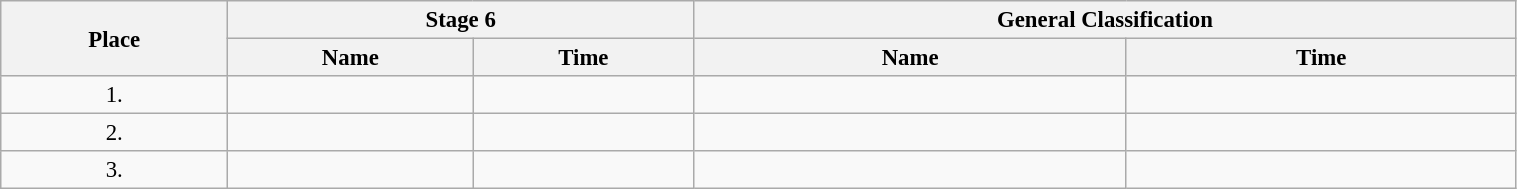<table class=wikitable style="font-size:95%" width="80%">
<tr>
<th rowspan="2">Place</th>
<th colspan="2">Stage 6</th>
<th colspan="2">General Classification</th>
</tr>
<tr>
<th>Name</th>
<th>Time</th>
<th>Name</th>
<th>Time</th>
</tr>
<tr>
<td align="center">1.</td>
<td></td>
<td></td>
<td></td>
<td></td>
</tr>
<tr>
<td align="center">2.</td>
<td></td>
<td></td>
<td></td>
<td></td>
</tr>
<tr>
<td align="center">3.</td>
<td></td>
<td></td>
<td></td>
<td></td>
</tr>
</table>
